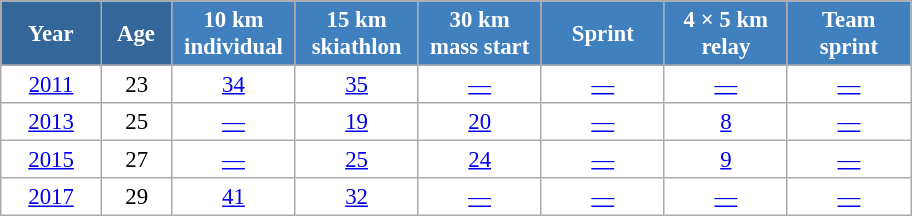<table class="wikitable" style="font-size:95%; text-align:center; border:grey solid 1px; border-collapse:collapse; background:#ffffff;">
<tr>
<th style="background-color:#369; color:white; width:60px;"> Year </th>
<th style="background-color:#369; color:white; width:40px;"> Age </th>
<th style="background-color:#4180be; color:white; width:75px;"> 10 km <br> individual </th>
<th style="background-color:#4180be; color:white; width:75px;"> 15 km <br> skiathlon </th>
<th style="background-color:#4180be; color:white; width:75px;"> 30 km <br> mass start </th>
<th style="background-color:#4180be; color:white; width:75px;"> Sprint </th>
<th style="background-color:#4180be; color:white; width:75px;"> 4 × 5 km <br> relay </th>
<th style="background-color:#4180be; color:white; width:75px;"> Team <br> sprint </th>
</tr>
<tr>
</tr>
<tr>
<td><a href='#'>2011</a></td>
<td>23</td>
<td><a href='#'>34</a></td>
<td><a href='#'>35</a></td>
<td><a href='#'>—</a></td>
<td><a href='#'>—</a></td>
<td><a href='#'>—</a></td>
<td><a href='#'>—</a></td>
</tr>
<tr>
<td><a href='#'>2013</a></td>
<td>25</td>
<td><a href='#'>—</a></td>
<td><a href='#'>19</a></td>
<td><a href='#'>20</a></td>
<td><a href='#'>—</a></td>
<td><a href='#'>8</a></td>
<td><a href='#'>—</a></td>
</tr>
<tr>
<td><a href='#'>2015</a></td>
<td>27</td>
<td><a href='#'>—</a></td>
<td><a href='#'>25</a></td>
<td><a href='#'>24</a></td>
<td><a href='#'>—</a></td>
<td><a href='#'>9</a></td>
<td><a href='#'>—</a></td>
</tr>
<tr>
<td><a href='#'>2017</a></td>
<td>29</td>
<td><a href='#'>41</a></td>
<td><a href='#'>32</a></td>
<td><a href='#'>—</a></td>
<td><a href='#'>—</a></td>
<td><a href='#'>—</a></td>
<td><a href='#'>—</a></td>
</tr>
</table>
